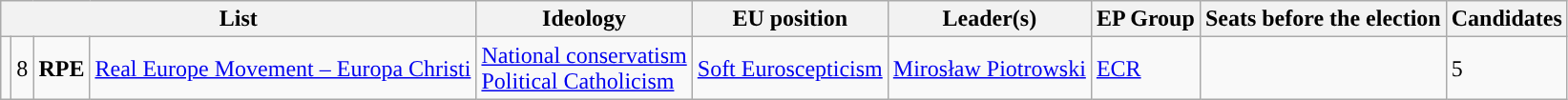<table class="wikitable mw-collapsible">
<tr>
<th colspan="4">List</th>
<th>Ideology</th>
<th>EU position</th>
<th>Leader(s)</th>
<th>EP Group</th>
<th>Seats before the election</th>
<th>Candidates</th>
</tr>
<tr>
<td style="background:"></td>
<td>8</td>
<td style="text-align:center;"><strong>RPE</strong></td>
<td><a href='#'>Real Europe Movement – Europa Christi</a><br></td>
<td><a href='#'>National conservatism</a><br><a href='#'>Political Catholicism</a></td>
<td><a href='#'>Soft Euroscepticism</a></td>
<td><a href='#'>Mirosław Piotrowski</a></td>
<td><a href='#'>ECR</a></td>
<td></td>
<td>5</td>
</tr>
</table>
